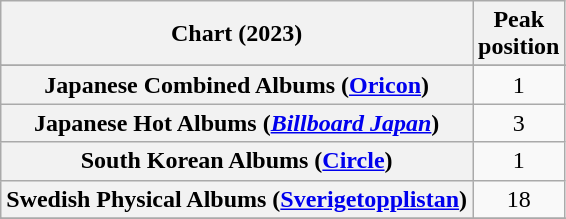<table class="wikitable sortable plainrowheaders" style="text-align:center">
<tr>
<th scope="col">Chart (2023)</th>
<th scope="col">Peak<br>position</th>
</tr>
<tr>
</tr>
<tr>
<th scope="row">Japanese Combined Albums (<a href='#'>Oricon</a>)</th>
<td>1</td>
</tr>
<tr>
<th scope="row">Japanese Hot Albums (<em><a href='#'>Billboard Japan</a></em>)</th>
<td>3</td>
</tr>
<tr>
<th scope="row">South Korean Albums (<a href='#'>Circle</a>)</th>
<td>1</td>
</tr>
<tr>
<th scope="row">Swedish Physical Albums (<a href='#'>Sverigetopplistan</a>)</th>
<td>18</td>
</tr>
<tr>
</tr>
<tr>
</tr>
<tr>
</tr>
</table>
